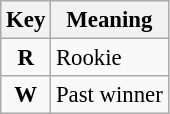<table class="wikitable" style="font-size: 95%">
<tr>
<th>Key</th>
<th>Meaning</th>
</tr>
<tr>
<td align="center"><strong><span>R</span></strong></td>
<td>Rookie</td>
</tr>
<tr>
<td align="center"><strong><span>W</span></strong></td>
<td>Past winner</td>
</tr>
</table>
